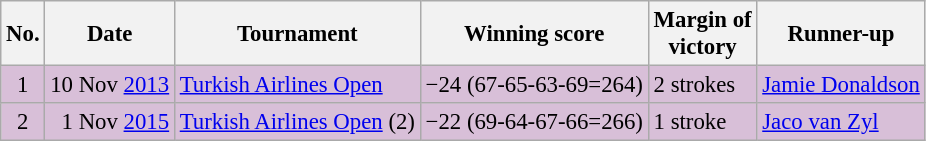<table class="wikitable" style="font-size:95%;">
<tr>
<th>No.</th>
<th>Date</th>
<th>Tournament</th>
<th>Winning score</th>
<th>Margin of<br>victory</th>
<th>Runner-up</th>
</tr>
<tr style="background:thistle;">
<td align=center>1</td>
<td align=right>10 Nov <a href='#'>2013</a></td>
<td><a href='#'>Turkish Airlines Open</a></td>
<td>−24 (67-65-63-69=264)</td>
<td>2 strokes</td>
<td> <a href='#'>Jamie Donaldson</a></td>
</tr>
<tr style="background:thistle;">
<td align=center>2</td>
<td align=right>1 Nov <a href='#'>2015</a></td>
<td><a href='#'>Turkish Airlines Open</a> (2)</td>
<td>−22 (69-64-67-66=266)</td>
<td>1 stroke</td>
<td> <a href='#'>Jaco van Zyl</a></td>
</tr>
</table>
